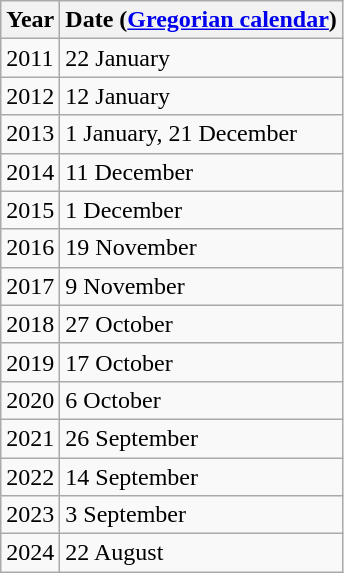<table class="wikitable">
<tr>
<th>Year</th>
<th>Date (<a href='#'>Gregorian calendar</a>)</th>
</tr>
<tr>
<td>2011</td>
<td>22 January</td>
</tr>
<tr>
<td>2012</td>
<td>12 January</td>
</tr>
<tr>
<td>2013</td>
<td>1 January, 21 December</td>
</tr>
<tr>
<td>2014</td>
<td>11 December</td>
</tr>
<tr>
<td>2015</td>
<td>1 December</td>
</tr>
<tr>
<td>2016</td>
<td>19 November</td>
</tr>
<tr>
<td>2017</td>
<td>9 November</td>
</tr>
<tr>
<td>2018</td>
<td>27 October</td>
</tr>
<tr>
<td>2019</td>
<td>17 October</td>
</tr>
<tr>
<td>2020</td>
<td>6 October</td>
</tr>
<tr>
<td>2021</td>
<td>26 September</td>
</tr>
<tr>
<td>2022</td>
<td>14 September</td>
</tr>
<tr>
<td>2023</td>
<td>3 September</td>
</tr>
<tr>
<td>2024</td>
<td>22 August</td>
</tr>
</table>
